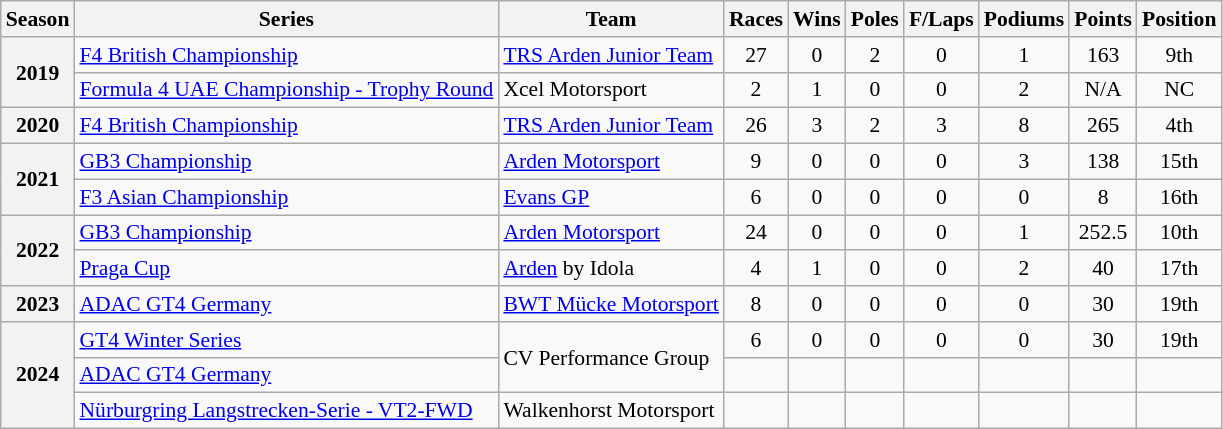<table class="wikitable" style="font-size: 90%; text-align:center">
<tr>
<th>Season</th>
<th>Series</th>
<th>Team</th>
<th>Races</th>
<th>Wins</th>
<th>Poles</th>
<th>F/Laps</th>
<th>Podiums</th>
<th>Points</th>
<th>Position</th>
</tr>
<tr>
<th rowspan=2>2019</th>
<td align=left><a href='#'>F4 British Championship</a></td>
<td align=left><a href='#'>TRS Arden Junior Team</a></td>
<td>27</td>
<td>0</td>
<td>2</td>
<td>0</td>
<td>1</td>
<td>163</td>
<td>9th</td>
</tr>
<tr>
<td align=left><a href='#'>Formula 4 UAE Championship - Trophy Round</a></td>
<td align=left>Xcel Motorsport</td>
<td>2</td>
<td>1</td>
<td>0</td>
<td>0</td>
<td>2</td>
<td>N/A</td>
<td>NC</td>
</tr>
<tr>
<th>2020</th>
<td align=left><a href='#'>F4 British Championship</a></td>
<td align=left><a href='#'>TRS Arden Junior Team</a></td>
<td>26</td>
<td>3</td>
<td>2</td>
<td>3</td>
<td>8</td>
<td>265</td>
<td>4th</td>
</tr>
<tr>
<th rowspan=2>2021</th>
<td align=left><a href='#'>GB3 Championship</a></td>
<td align=left><a href='#'>Arden Motorsport</a></td>
<td>9</td>
<td>0</td>
<td>0</td>
<td>0</td>
<td>3</td>
<td>138</td>
<td>15th</td>
</tr>
<tr>
<td align=left><a href='#'>F3 Asian Championship</a></td>
<td align=left><a href='#'>Evans GP</a></td>
<td>6</td>
<td>0</td>
<td>0</td>
<td>0</td>
<td>0</td>
<td>8</td>
<td>16th</td>
</tr>
<tr>
<th rowspan="2">2022</th>
<td align=left><a href='#'>GB3 Championship</a></td>
<td align=left><a href='#'>Arden Motorsport</a></td>
<td>24</td>
<td>0</td>
<td>0</td>
<td>0</td>
<td>1</td>
<td>252.5</td>
<td>10th</td>
</tr>
<tr>
<td align=left><a href='#'>Praga Cup</a></td>
<td align=left><a href='#'>Arden</a> by Idola</td>
<td>4</td>
<td>1</td>
<td>0</td>
<td>0</td>
<td>2</td>
<td>40</td>
<td>17th</td>
</tr>
<tr>
<th>2023</th>
<td align=left><a href='#'>ADAC GT4 Germany</a></td>
<td align=left><a href='#'>BWT Mücke Motorsport</a></td>
<td>8</td>
<td>0</td>
<td>0</td>
<td>0</td>
<td>0</td>
<td>30</td>
<td>19th</td>
</tr>
<tr>
<th rowspan="3">2024</th>
<td align=left><a href='#'>GT4 Winter Series</a></td>
<td rowspan="2" align="left">CV Performance Group</td>
<td>6</td>
<td>0</td>
<td>0</td>
<td>0</td>
<td>0</td>
<td>30</td>
<td>19th</td>
</tr>
<tr>
<td align=left><a href='#'>ADAC GT4 Germany</a></td>
<td></td>
<td></td>
<td></td>
<td></td>
<td></td>
<td></td>
<td></td>
</tr>
<tr>
<td align=left><a href='#'>Nürburgring Langstrecken-Serie - VT2-FWD</a></td>
<td align=left>Walkenhorst Motorsport</td>
<td></td>
<td></td>
<td></td>
<td></td>
<td></td>
<td></td>
<td></td>
</tr>
</table>
